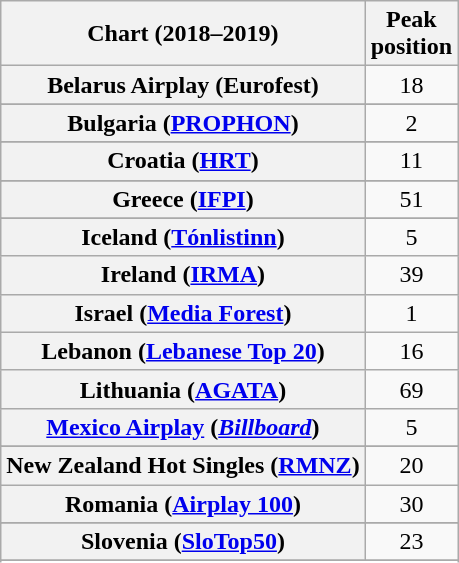<table class="wikitable sortable plainrowheaders" style="text-align:center">
<tr>
<th scope="col">Chart (2018–2019)</th>
<th scope="col">Peak<br>position</th>
</tr>
<tr>
<th scope="row">Belarus Airplay (Eurofest)</th>
<td>18</td>
</tr>
<tr>
</tr>
<tr>
</tr>
<tr>
</tr>
<tr>
</tr>
<tr>
<th scope="row">Bulgaria (<a href='#'>PROPHON</a>)</th>
<td>2</td>
</tr>
<tr>
</tr>
<tr>
<th scope="row">Croatia (<a href='#'>HRT</a>)</th>
<td>11</td>
</tr>
<tr>
</tr>
<tr>
<th scope="row">Greece (<a href='#'>IFPI</a>)</th>
<td>51</td>
</tr>
<tr>
</tr>
<tr>
</tr>
<tr>
<th scope="row">Iceland (<a href='#'>Tónlistinn</a>)</th>
<td>5</td>
</tr>
<tr>
<th scope="row">Ireland (<a href='#'>IRMA</a>)</th>
<td>39</td>
</tr>
<tr>
<th scope="row">Israel (<a href='#'>Media Forest</a>)</th>
<td>1</td>
</tr>
<tr>
<th scope="row">Lebanon (<a href='#'>Lebanese Top 20</a>)</th>
<td>16</td>
</tr>
<tr>
<th scope="row">Lithuania (<a href='#'>AGATA</a>)</th>
<td>69</td>
</tr>
<tr>
<th scope="row"><a href='#'>Mexico Airplay</a> (<em><a href='#'>Billboard</a></em>)</th>
<td>5</td>
</tr>
<tr>
</tr>
<tr>
<th scope="row">New Zealand Hot Singles (<a href='#'>RMNZ</a>)</th>
<td>20</td>
</tr>
<tr>
<th scope="row">Romania (<a href='#'>Airplay 100</a>)</th>
<td>30</td>
</tr>
<tr>
</tr>
<tr>
</tr>
<tr>
</tr>
<tr>
</tr>
<tr>
<th scope="row">Slovenia (<a href='#'>SloTop50</a>)</th>
<td>23</td>
</tr>
<tr>
</tr>
<tr>
</tr>
</table>
